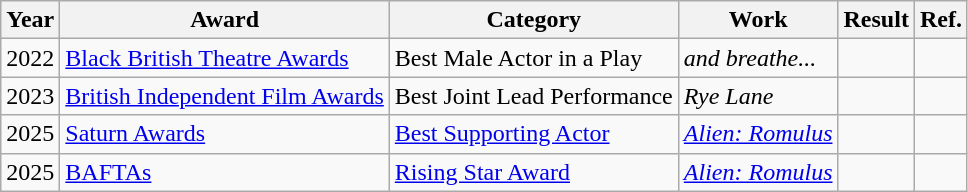<table class="wikitable plainrowheaders">
<tr>
<th>Year</th>
<th>Award</th>
<th>Category</th>
<th>Work</th>
<th>Result</th>
<th>Ref.</th>
</tr>
<tr>
<td>2022</td>
<td><a href='#'>Black British Theatre Awards</a></td>
<td>Best Male Actor in a Play</td>
<td><em>and breathe...</em></td>
<td></td>
<td></td>
</tr>
<tr>
<td>2023</td>
<td><a href='#'>British Independent Film Awards</a></td>
<td>Best Joint Lead Performance</td>
<td><em>Rye Lane</em></td>
<td></td>
<td></td>
</tr>
<tr>
<td>2025</td>
<td><a href='#'>Saturn Awards</a></td>
<td><a href='#'>Best Supporting Actor</a></td>
<td><em><a href='#'>Alien: Romulus</a></em></td>
<td></td>
<td></td>
</tr>
<tr>
<td>2025</td>
<td><a href='#'>BAFTAs</a></td>
<td><a href='#'>Rising Star Award</a></td>
<td><em><a href='#'>Alien: Romulus</a></em></td>
<td></td>
<td></td>
</tr>
</table>
